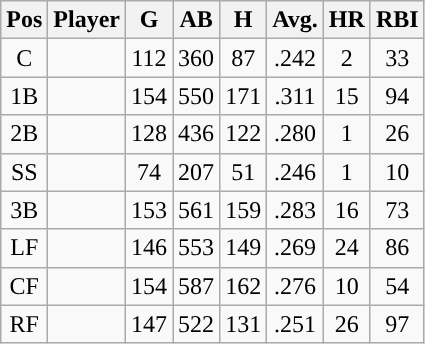<table class="wikitable sortable">
<tr>
<th>Pos</th>
<th>Player</th>
<th>G</th>
<th>AB</th>
<th>H</th>
<th>Avg.</th>
<th>HR</th>
<th>RBI</th>
</tr>
<tr align="center">
<td>C</td>
<td></td>
<td>112</td>
<td>360</td>
<td>87</td>
<td>.242</td>
<td>2</td>
<td>33</td>
</tr>
<tr align="center">
<td>1B</td>
<td></td>
<td>154</td>
<td>550</td>
<td>171</td>
<td>.311</td>
<td>15</td>
<td>94</td>
</tr>
<tr align="center">
<td>2B</td>
<td></td>
<td>128</td>
<td>436</td>
<td>122</td>
<td>.280</td>
<td>1</td>
<td>26</td>
</tr>
<tr align="center">
<td>SS</td>
<td></td>
<td>74</td>
<td>207</td>
<td>51</td>
<td>.246</td>
<td>1</td>
<td>10</td>
</tr>
<tr align="center">
<td>3B</td>
<td></td>
<td>153</td>
<td>561</td>
<td>159</td>
<td>.283</td>
<td>16</td>
<td>73</td>
</tr>
<tr align="center">
<td>LF</td>
<td></td>
<td>146</td>
<td>553</td>
<td>149</td>
<td>.269</td>
<td>24</td>
<td>86</td>
</tr>
<tr align="center">
<td>CF</td>
<td></td>
<td>154</td>
<td>587</td>
<td>162</td>
<td>.276</td>
<td>10</td>
<td>54</td>
</tr>
<tr align="center">
<td>RF</td>
<td></td>
<td>147</td>
<td>522</td>
<td>131</td>
<td>.251</td>
<td>26</td>
<td>97</td>
</tr>
</table>
